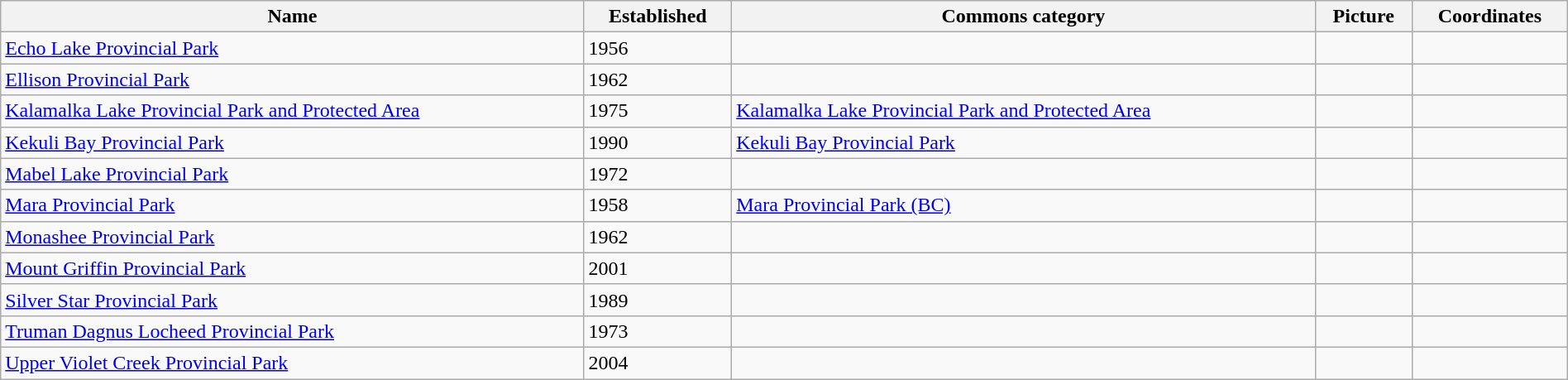<table class='wikitable sortable' style='width:100%'>
<tr>
<th>Name</th>
<th>Established</th>
<th>Commons category</th>
<th>Picture</th>
<th>Coordinates</th>
</tr>
<tr>
<td><a href='#'>Echo Lake Provincial Park</a></td>
<td>1956</td>
<td></td>
<td></td>
<td></td>
</tr>
<tr>
<td><a href='#'>Ellison Provincial Park</a></td>
<td>1962</td>
<td></td>
<td></td>
<td></td>
</tr>
<tr>
<td><a href='#'>Kalamalka Lake Provincial Park and Protected Area</a></td>
<td>1975</td>
<td><a href='#'>Kalamalka Lake Provincial Park and Protected Area</a></td>
<td></td>
<td></td>
</tr>
<tr>
<td><a href='#'>Kekuli Bay Provincial Park</a></td>
<td>1990</td>
<td><a href='#'>Kekuli Bay Provincial Park</a></td>
<td></td>
<td></td>
</tr>
<tr>
<td><a href='#'>Mabel Lake Provincial Park</a></td>
<td>1972</td>
<td></td>
<td></td>
<td></td>
</tr>
<tr>
<td><a href='#'>Mara Provincial Park</a></td>
<td>1958</td>
<td><a href='#'>Mara Provincial Park (BC)</a></td>
<td></td>
<td></td>
</tr>
<tr>
<td><a href='#'>Monashee Provincial Park</a></td>
<td>1962</td>
<td></td>
<td></td>
<td></td>
</tr>
<tr>
<td><a href='#'>Mount Griffin Provincial Park</a></td>
<td>2001</td>
<td></td>
<td></td>
<td></td>
</tr>
<tr>
<td><a href='#'>Silver Star Provincial Park</a></td>
<td>1989</td>
<td></td>
<td></td>
<td></td>
</tr>
<tr>
<td><a href='#'>Truman Dagnus Locheed Provincial Park</a></td>
<td>1973</td>
<td></td>
<td></td>
<td></td>
</tr>
<tr>
<td><a href='#'>Upper Violet Creek Provincial Park</a></td>
<td>2004</td>
<td></td>
<td></td>
<td></td>
</tr>
</table>
